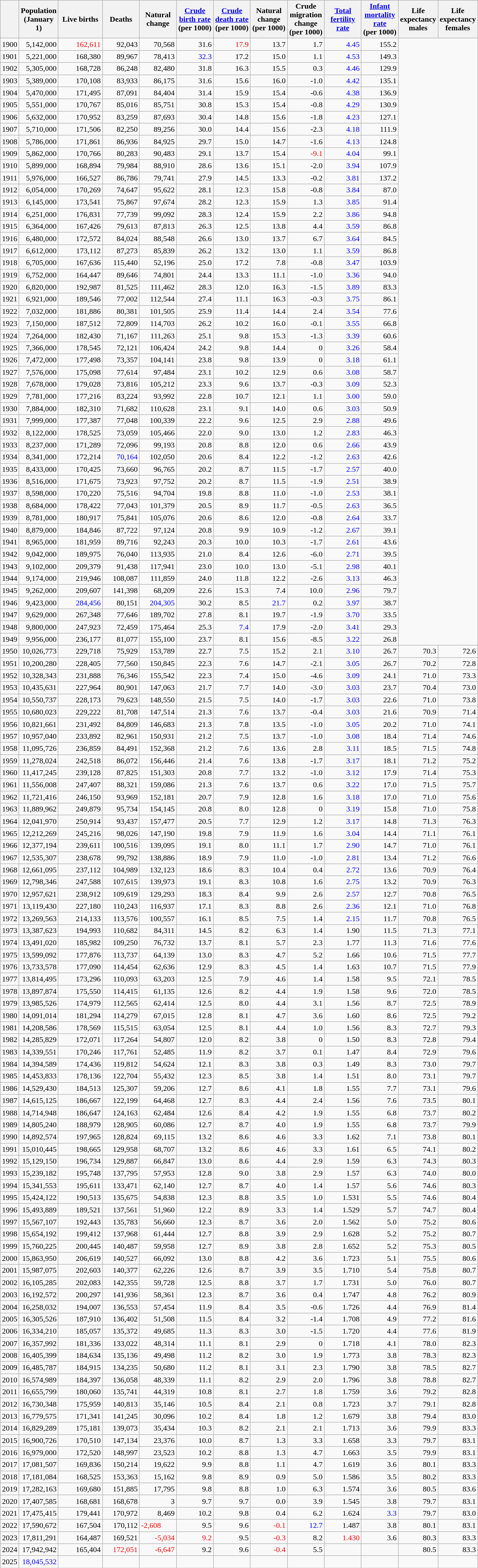<table class="wikitable sortable" style="text-align:right;">
<tr>
<th></th>
<th width="70pt">Population (January 1)</th>
<th width="85pt">Live births</th>
<th width="70pt">Deaths</th>
<th width="70pt">Natural change</th>
<th width="70pt"><a href='#'>Crude birth rate</a><br>(per 1000)</th>
<th width="70pt"><a href='#'>Crude death rate</a><br>(per 1000)</th>
<th width="70pt">Natural change<br>(per 1000)</th>
<th width="70pt">Crude migration change<br>(per 1000)</th>
<th width="70pt"><a href='#'>Total fertility rate</a></th>
<th width="70pt"><a href='#'>Infant mortality rate</a><br>(per 1000)</th>
<th width="70pt">Life expectancy males</th>
<th width="70pt">Life expectancy females</th>
</tr>
<tr>
<td>1900</td>
<td>5,142,000</td>
<td style="color: red">162,611</td>
<td>92,043</td>
<td>70,568</td>
<td>31.6</td>
<td style="color: red">17.9</td>
<td>13.7</td>
<td>1.7</td>
<td style="color: blue">4.45</td>
<td>155.2</td>
</tr>
<tr>
<td>1901</td>
<td>5,221,000</td>
<td>168,380</td>
<td>89,967</td>
<td>78,413</td>
<td style="color: blue">32.3</td>
<td>17.2</td>
<td>15.0</td>
<td>1.1</td>
<td style="color: blue">4.53</td>
<td>149.3</td>
</tr>
<tr>
<td>1902</td>
<td>5,305,000</td>
<td>168,728</td>
<td>86,248</td>
<td>82,480</td>
<td>31.8</td>
<td>16.3</td>
<td>15.5</td>
<td>0.3</td>
<td style="color: blue">4.46</td>
<td>129.9</td>
</tr>
<tr>
<td>1903</td>
<td>5,389,000</td>
<td>170,108</td>
<td>83,933</td>
<td>86,175</td>
<td>31.6</td>
<td>15.6</td>
<td>16.0</td>
<td>-1.0</td>
<td style="color: blue">4.42</td>
<td>135.1</td>
</tr>
<tr>
<td>1904</td>
<td>5,470,000</td>
<td>171,495</td>
<td>87,091</td>
<td>84,404</td>
<td>31.4</td>
<td>15.9</td>
<td>15.4</td>
<td>-0.6</td>
<td style="color: blue">4.38</td>
<td>136.9</td>
</tr>
<tr>
<td>1905</td>
<td>5,551,000</td>
<td>170,767</td>
<td>85,016</td>
<td>85,751</td>
<td>30.8</td>
<td>15.3</td>
<td>15.4</td>
<td>-0.8</td>
<td style="color: blue">4.29</td>
<td>130.9</td>
</tr>
<tr>
<td>1906</td>
<td>5,632,000</td>
<td>170,952</td>
<td>83,259</td>
<td>87,693</td>
<td>30.4</td>
<td>14.8</td>
<td>15.6</td>
<td>-1.8</td>
<td style="color: blue">4.23</td>
<td>127.1</td>
</tr>
<tr>
<td>1907</td>
<td>5,710,000</td>
<td>171,506</td>
<td>82,250</td>
<td>89,256</td>
<td>30.0</td>
<td>14.4</td>
<td>15.6</td>
<td>-2.3</td>
<td style="color: blue">4.18</td>
<td>111.9</td>
</tr>
<tr>
<td>1908</td>
<td>5,786,000</td>
<td>171,861</td>
<td>86,936</td>
<td>84,925</td>
<td>29.7</td>
<td>15.0</td>
<td>14.7</td>
<td>-1.6</td>
<td style="color: blue">4.13</td>
<td>124.8</td>
</tr>
<tr>
<td>1909</td>
<td>5,862,000</td>
<td>170,766</td>
<td>80,283</td>
<td>90,483</td>
<td>29.1</td>
<td>13.7</td>
<td>15.4</td>
<td style="color: red">-9.1</td>
<td style="color: blue">4.04</td>
<td>99.1</td>
</tr>
<tr>
<td>1910</td>
<td>5,899,000</td>
<td>168,894</td>
<td>79,984</td>
<td>88,910</td>
<td>28.6</td>
<td>13.6</td>
<td>15.1</td>
<td>-2.0</td>
<td style="color: blue">3.94</td>
<td>107.9</td>
</tr>
<tr>
<td>1911</td>
<td>5,976,000</td>
<td>166,527</td>
<td>86,786</td>
<td>79,741</td>
<td>27.9</td>
<td>14.5</td>
<td>13.3</td>
<td>-0.2</td>
<td style="color: blue">3.81</td>
<td>137.2</td>
</tr>
<tr>
<td>1912</td>
<td>6,054,000</td>
<td>170,269</td>
<td>74,647</td>
<td>95,622</td>
<td>28.1</td>
<td>12.3</td>
<td>15.8</td>
<td>-0.8</td>
<td style="color: blue">3.84</td>
<td>87.0</td>
</tr>
<tr>
<td>1913</td>
<td>6,145,000</td>
<td>173,541</td>
<td>75,867</td>
<td>97,674</td>
<td>28.2</td>
<td>12.3</td>
<td>15.9</td>
<td>1.3</td>
<td style="color: blue">3.85</td>
<td>91.4</td>
</tr>
<tr>
<td>1914</td>
<td>6,251,000</td>
<td>176,831</td>
<td>77,739</td>
<td>99,092</td>
<td>28.3</td>
<td>12.4</td>
<td>15.9</td>
<td>2.2</td>
<td style="color: blue">3.86</td>
<td>94.8</td>
</tr>
<tr>
<td>1915</td>
<td>6,364,000</td>
<td>167,426</td>
<td>79,613</td>
<td>87,813</td>
<td>26.3</td>
<td>12.5</td>
<td>13.8</td>
<td>4.4</td>
<td style="color: blue">3.59</td>
<td>86.8</td>
</tr>
<tr>
<td>1916</td>
<td>6,480,000</td>
<td>172,572</td>
<td>84,024</td>
<td>88,548</td>
<td>26.6</td>
<td>13.0</td>
<td>13.7</td>
<td>6.7</td>
<td style="color: blue">3.64</td>
<td>84.5</td>
</tr>
<tr>
<td>1917</td>
<td>6,612,000</td>
<td>173,112</td>
<td>87,273</td>
<td>85,839</td>
<td>26.2</td>
<td>13.2</td>
<td>13.0</td>
<td>1.1</td>
<td style="color: blue">3.59</td>
<td>86.8</td>
</tr>
<tr>
<td>1918</td>
<td>6,705,000</td>
<td>167,636</td>
<td>115,440</td>
<td>52,196</td>
<td>25.0</td>
<td>17.2</td>
<td>7.8</td>
<td>-0.8</td>
<td style="color: blue">3.47</td>
<td>103.9</td>
</tr>
<tr>
<td>1919</td>
<td>6,752,000</td>
<td>164,447</td>
<td>89,646</td>
<td>74,801</td>
<td>24.4</td>
<td>13.3</td>
<td>11.1</td>
<td>-1.0</td>
<td style="color: blue">3.36</td>
<td>94.0</td>
</tr>
<tr>
<td>1920</td>
<td>6,820,000</td>
<td>192,987</td>
<td>81,525</td>
<td>111,462</td>
<td>28.3</td>
<td>12.0</td>
<td>16.3</td>
<td>-1.5</td>
<td style="color: blue">3.89</td>
<td>83.3</td>
</tr>
<tr>
<td>1921</td>
<td>6,921,000</td>
<td>189,546</td>
<td>77,002</td>
<td>112,544</td>
<td>27.4</td>
<td>11.1</td>
<td>16.3</td>
<td>-0.3</td>
<td style="color: blue">3.75</td>
<td>86.1</td>
</tr>
<tr>
<td>1922</td>
<td>7,032,000</td>
<td>181,886</td>
<td>80,381</td>
<td>101,505</td>
<td>25.9</td>
<td>11.4</td>
<td>14.4</td>
<td>2.4</td>
<td style="color: blue">3.54</td>
<td>77.6</td>
</tr>
<tr>
<td>1923</td>
<td>7,150,000</td>
<td>187,512</td>
<td>72,809</td>
<td>114,703</td>
<td>26.2</td>
<td>10.2</td>
<td>16.0</td>
<td>-0.1</td>
<td style="color: blue">3.55</td>
<td>66.8</td>
</tr>
<tr>
<td>1924</td>
<td>7,264,000</td>
<td>182,430</td>
<td>71,167</td>
<td>111,263</td>
<td>25.1</td>
<td>9.8</td>
<td>15.3</td>
<td>-1.3</td>
<td style="color: blue">3.39</td>
<td>60.6</td>
</tr>
<tr>
<td>1925</td>
<td>7,366,000</td>
<td>178,545</td>
<td>72,121</td>
<td>106,424</td>
<td>24.2</td>
<td>9.8</td>
<td>14.4</td>
<td>0</td>
<td style="color: blue">3.26</td>
<td>58.4</td>
</tr>
<tr>
<td>1926</td>
<td>7,472,000</td>
<td>177,498</td>
<td>73,357</td>
<td>104,141</td>
<td>23.8</td>
<td>9.8</td>
<td>13.9</td>
<td>0</td>
<td style="color: blue">3.18</td>
<td>61.1</td>
</tr>
<tr>
<td>1927</td>
<td>7,576,000</td>
<td>175,098</td>
<td>77,614</td>
<td>97,484</td>
<td>23.1</td>
<td>10.2</td>
<td>12.9</td>
<td>0.6</td>
<td style="color: blue">3.08</td>
<td>58.7</td>
</tr>
<tr>
<td>1928</td>
<td>7,678,000</td>
<td>179,028</td>
<td>73,816</td>
<td>105,212</td>
<td>23.3</td>
<td>9.6</td>
<td>13.7</td>
<td>-0.3</td>
<td style="color: blue">3.09</td>
<td>52.3</td>
</tr>
<tr>
<td>1929</td>
<td>7,781,000</td>
<td>177,216</td>
<td>83,224</td>
<td>93,992</td>
<td>22.8</td>
<td>10.7</td>
<td>12.1</td>
<td>1.1</td>
<td style="color: blue">3.00</td>
<td>59.0</td>
</tr>
<tr>
<td>1930</td>
<td>7,884,000</td>
<td>182,310</td>
<td>71,682</td>
<td>110,628</td>
<td>23.1</td>
<td>9.1</td>
<td>14.0</td>
<td>0.6</td>
<td style="color: blue">3.03</td>
<td>50.9</td>
</tr>
<tr>
<td>1931</td>
<td>7,999,000</td>
<td>177,387</td>
<td>77,048</td>
<td>100,339</td>
<td>22.2</td>
<td>9.6</td>
<td>12.5</td>
<td>2.9</td>
<td style="color: blue">2.88</td>
<td>49.6</td>
</tr>
<tr>
<td>1932</td>
<td>8,122,000</td>
<td>178,525</td>
<td>73,059</td>
<td>105,466</td>
<td>22.0</td>
<td>9.0</td>
<td>13.0</td>
<td>1.2</td>
<td style="color: blue">2.83</td>
<td>46.3</td>
</tr>
<tr>
<td>1933</td>
<td>8,237,000</td>
<td>171,289</td>
<td>72,096</td>
<td>99,193</td>
<td>20.8</td>
<td>8.8</td>
<td>12.0</td>
<td>0.6</td>
<td style="color: blue">2.66</td>
<td>43.9</td>
</tr>
<tr>
<td>1934</td>
<td>8,341,000</td>
<td>172,214</td>
<td style="color: blue">70,164</td>
<td>102,050</td>
<td>20.6</td>
<td>8.4</td>
<td>12.2</td>
<td>-1.2</td>
<td style="color: blue">2.63</td>
<td>42.6</td>
</tr>
<tr>
<td>1935</td>
<td>8,433,000</td>
<td>170,425</td>
<td>73,660</td>
<td>96,765</td>
<td>20.2</td>
<td>8.7</td>
<td>11.5</td>
<td>-1.7</td>
<td style="color: blue">2.57</td>
<td>40.0</td>
</tr>
<tr>
<td>1936</td>
<td>8,516,000</td>
<td>171,675</td>
<td>73,923</td>
<td>97,752</td>
<td>20.2</td>
<td>8.7</td>
<td>11.5</td>
<td>-1.9</td>
<td style="color: blue">2.51</td>
<td>38.9</td>
</tr>
<tr>
<td>1937</td>
<td>8,598,000</td>
<td>170,220</td>
<td>75,516</td>
<td>94,704</td>
<td>19.8</td>
<td>8.8</td>
<td>11.0</td>
<td>-1.0</td>
<td style="color: blue">2.53</td>
<td>38.1</td>
</tr>
<tr>
<td>1938</td>
<td>8,684,000</td>
<td>178,422</td>
<td>77,043</td>
<td>101,379</td>
<td>20.5</td>
<td>8.9</td>
<td>11.7</td>
<td>-0.5</td>
<td style="color: blue">2.63</td>
<td>36.5</td>
</tr>
<tr>
<td>1939</td>
<td>8,781,000</td>
<td>180,917</td>
<td>75,841</td>
<td>105,076</td>
<td>20.6</td>
<td>8.6</td>
<td>12.0</td>
<td>-0.8</td>
<td style="color: blue">2.64</td>
<td>33.7</td>
</tr>
<tr>
<td>1940</td>
<td>8,879,000</td>
<td>184,846</td>
<td>87,722</td>
<td>97,124</td>
<td>20.8</td>
<td>9.9</td>
<td>10.9</td>
<td>-1.2</td>
<td style="color: blue">2.67</td>
<td>39.1</td>
</tr>
<tr>
<td>1941</td>
<td>8,965,000</td>
<td>181,959</td>
<td>89,716</td>
<td>92,243</td>
<td>20.3</td>
<td>10.0</td>
<td>10.3</td>
<td>-1.7</td>
<td style="color: blue">2.61</td>
<td>43.6</td>
</tr>
<tr>
<td>1942</td>
<td>9,042,000</td>
<td>189,975</td>
<td>76,040</td>
<td>113,935</td>
<td>21.0</td>
<td>8.4</td>
<td>12.6</td>
<td>-6.0</td>
<td style="color: blue">2.71</td>
<td>39.5</td>
</tr>
<tr>
<td>1943</td>
<td>9,102,000</td>
<td>209,379</td>
<td>91,438</td>
<td>117,941</td>
<td>23.0</td>
<td>10.0</td>
<td>13.0</td>
<td>-5.1</td>
<td style="color: blue">2.98</td>
<td>40.1</td>
</tr>
<tr>
<td>1944</td>
<td>9,174,000</td>
<td>219,946</td>
<td>108,087</td>
<td>111,859</td>
<td>24.0</td>
<td>11.8</td>
<td>12.2</td>
<td>-2.6</td>
<td style="color: blue">3.13</td>
<td>46.3</td>
</tr>
<tr>
<td>1945</td>
<td>9,262,000</td>
<td>209,607</td>
<td>141,398</td>
<td>68,209</td>
<td>22.6</td>
<td>15.3</td>
<td>7.4</td>
<td>10.0</td>
<td style="color: blue">2.96</td>
<td>79.7</td>
</tr>
<tr>
<td>1946</td>
<td>9,423,000</td>
<td style="color: blue">284,456</td>
<td>80,151</td>
<td style="color: blue">204,305</td>
<td>30.2</td>
<td>8.5</td>
<td style="color: blue">21.7</td>
<td>0.2</td>
<td style="color: blue">3.97</td>
<td>38.7</td>
</tr>
<tr>
<td>1947</td>
<td>9,629,000</td>
<td>267,348</td>
<td>77,646</td>
<td>189,702</td>
<td>27.8</td>
<td>8.1</td>
<td>19.7</td>
<td>-1.9</td>
<td style="color: blue">3.70</td>
<td>33.5</td>
</tr>
<tr>
<td>1948</td>
<td>9,800,000</td>
<td>247,923</td>
<td>72,459</td>
<td>175,464</td>
<td>25.3</td>
<td style="color: blue">7.4</td>
<td>17.9</td>
<td>-2.0</td>
<td style="color: blue">3.41</td>
<td>29.3</td>
</tr>
<tr>
<td>1949</td>
<td>9,956,000</td>
<td>236,177</td>
<td>81,077</td>
<td>155,100</td>
<td>23.7</td>
<td>8.1</td>
<td>15.6</td>
<td>-8.5</td>
<td style="color: blue">3.22</td>
<td>26.8</td>
</tr>
<tr>
<td>1950</td>
<td>10,026,773 </td>
<td>229,718</td>
<td>75,929</td>
<td>153,789</td>
<td>22.7</td>
<td>7.5</td>
<td>15.2</td>
<td>2.1</td>
<td style="color: blue">3.10</td>
<td>26.7</td>
<td>70.3</td>
<td>72.6</td>
</tr>
<tr>
<td>1951</td>
<td>10,200,280</td>
<td>228,405</td>
<td>77,560</td>
<td>150,845</td>
<td>22.3</td>
<td>7.6</td>
<td>14.7</td>
<td>-2.1</td>
<td style="color: blue">3.05</td>
<td>26.7</td>
<td>70.2</td>
<td>72.8</td>
</tr>
<tr>
<td>1952</td>
<td>10,328,343</td>
<td>231,888</td>
<td>76,346</td>
<td>155,542</td>
<td>22.3</td>
<td>7.4</td>
<td>15.0</td>
<td>-4.6</td>
<td style="color: blue">3.09</td>
<td>24.1</td>
<td>71.0</td>
<td>73.3</td>
</tr>
<tr>
<td>1953</td>
<td>10,435,631</td>
<td>227,964</td>
<td>80,901</td>
<td>147,063</td>
<td>21.7</td>
<td>7.7</td>
<td>14.0</td>
<td>-3.0</td>
<td style="color: blue">3.03</td>
<td>23.7</td>
<td>70.4</td>
<td>73.0</td>
</tr>
<tr>
<td>1954</td>
<td>10,550,737</td>
<td>228,173</td>
<td>79,623</td>
<td>148,550</td>
<td>21.5</td>
<td>7.5</td>
<td>14.0</td>
<td>-1.7</td>
<td style="color: blue">3.03</td>
<td>22.6</td>
<td>71.0</td>
<td>73.8</td>
</tr>
<tr>
<td>1955</td>
<td>10,680,023</td>
<td>229,222</td>
<td>81,708</td>
<td>147,514</td>
<td>21.3</td>
<td>7.6</td>
<td>13.7</td>
<td>-0.4</td>
<td style="color: blue">3.03</td>
<td>21.6</td>
<td>70.9</td>
<td>71.4</td>
</tr>
<tr>
<td>1956</td>
<td>10,821,661</td>
<td>231,492</td>
<td>84,809</td>
<td>146,683</td>
<td>21.3</td>
<td>7.8</td>
<td>13.5</td>
<td>-1.0</td>
<td style="color: blue">3.05</td>
<td>20.2</td>
<td>71.0</td>
<td>74.1</td>
</tr>
<tr>
<td>1957</td>
<td>10,957,040</td>
<td>233,892</td>
<td>82,961</td>
<td>150,931</td>
<td>21.2</td>
<td>7.5</td>
<td>13.7</td>
<td>-1.0</td>
<td style="color: blue">3.08</td>
<td>18.4</td>
<td>71.4</td>
<td>74.6</td>
</tr>
<tr>
<td>1958</td>
<td>11,095,726</td>
<td>236,859</td>
<td>84,491</td>
<td>152,368</td>
<td>21.2</td>
<td>7.6</td>
<td>13.6</td>
<td>2.8</td>
<td style="color: blue">3.11</td>
<td>18.5</td>
<td>71.5</td>
<td>74.8</td>
</tr>
<tr>
<td>1959</td>
<td>11,278,024</td>
<td>242,518</td>
<td>86,072</td>
<td>156,446</td>
<td>21.4</td>
<td>7.6</td>
<td>13.8</td>
<td>-1.7</td>
<td style="color: blue">3.17</td>
<td>18.1</td>
<td>71.2</td>
<td>75.2</td>
</tr>
<tr>
<td>1960</td>
<td>11,417,245</td>
<td>239,128</td>
<td>87,825</td>
<td>151,303</td>
<td>20.8</td>
<td>7.7</td>
<td>13.2</td>
<td>-1.0</td>
<td style="color: blue">3.12</td>
<td>17.9</td>
<td>71.4</td>
<td>75.3</td>
</tr>
<tr>
<td>1961</td>
<td>11,556,008</td>
<td>247,407</td>
<td>88,321</td>
<td>159,086</td>
<td>21.3</td>
<td>7.6</td>
<td>13.7</td>
<td>0.6</td>
<td style="color: blue">3.22</td>
<td>17.0</td>
<td>71.5</td>
<td>75.7</td>
</tr>
<tr>
<td>1962</td>
<td>11,721,416</td>
<td>246,150</td>
<td>93,969</td>
<td>152,181</td>
<td>20.7</td>
<td>7.9</td>
<td>12.8</td>
<td>1.6</td>
<td style="color: blue">3.18</td>
<td>17.0</td>
<td>71.0</td>
<td>75.6</td>
</tr>
<tr>
<td>1963</td>
<td>11,889,962</td>
<td>249,879</td>
<td>95,734</td>
<td>154,145</td>
<td>20.8</td>
<td>8.0</td>
<td>12.8</td>
<td>0</td>
<td style="color: blue">3.19</td>
<td>15.8</td>
<td>71.0</td>
<td>75.8</td>
</tr>
<tr>
<td>1964</td>
<td>12,041,970</td>
<td>250,914</td>
<td>93,437</td>
<td>157,477</td>
<td>20.5</td>
<td>7.7</td>
<td>12.9</td>
<td>1.2</td>
<td style="color: blue">3.17</td>
<td>14.8</td>
<td>71.3</td>
<td>76.3</td>
</tr>
<tr>
<td>1965</td>
<td>12,212,269</td>
<td>245,216</td>
<td>98,026</td>
<td>147,190</td>
<td>19.8</td>
<td>7.9</td>
<td>11.9</td>
<td>1.6</td>
<td style="color: blue">3.04</td>
<td>14.4</td>
<td>71.1</td>
<td>76.1</td>
</tr>
<tr>
<td>1966</td>
<td>12,377,194</td>
<td>239,611</td>
<td>100,516</td>
<td>139,095</td>
<td>19.1</td>
<td>8.0</td>
<td>11.1</td>
<td>1.7</td>
<td style="color: blue">2.90</td>
<td>14.7</td>
<td>71.0</td>
<td>76.1</td>
</tr>
<tr>
<td>1967</td>
<td>12,535,307</td>
<td>238,678</td>
<td>99,792</td>
<td>138,886</td>
<td>18.9</td>
<td>7.9</td>
<td>11.0</td>
<td>-1.0</td>
<td style="color: blue">2.81</td>
<td>13.4</td>
<td>71.2</td>
<td>76.6</td>
</tr>
<tr>
<td>1968</td>
<td>12,661,095</td>
<td>237,112</td>
<td>104,989</td>
<td>132,123</td>
<td>18.6</td>
<td>8.3</td>
<td>10.4</td>
<td>0.4</td>
<td style="color: blue">2.72</td>
<td>13.6</td>
<td>70.9</td>
<td>76.4</td>
</tr>
<tr>
<td>1969</td>
<td>12,798,346</td>
<td>247,588</td>
<td>107,615</td>
<td>139,973</td>
<td>19.1</td>
<td>8.3</td>
<td>10.8</td>
<td>1.6</td>
<td style="color: blue">2.75</td>
<td>13.2</td>
<td>70.9</td>
<td>76.3</td>
</tr>
<tr>
<td>1970</td>
<td>12,957,621</td>
<td>238,912</td>
<td>109,619</td>
<td>129,293</td>
<td>18.3</td>
<td>8.4</td>
<td>9.9</td>
<td>2.6</td>
<td style="color: blue">2.57</td>
<td>12.7</td>
<td>70.8</td>
<td>76.5</td>
</tr>
<tr>
<td>1971</td>
<td>13,119,430</td>
<td>227,180</td>
<td>110,243</td>
<td>116,937</td>
<td>17.1</td>
<td>8.3</td>
<td>8.8</td>
<td>2.6</td>
<td style="color: blue">2.36</td>
<td>12.1</td>
<td>71.0</td>
<td>76.8</td>
</tr>
<tr>
<td>1972</td>
<td>13,269,563</td>
<td>214,133</td>
<td>113,576</td>
<td>100,557</td>
<td>16.1</td>
<td>8.5</td>
<td>7.5</td>
<td>1.4</td>
<td style="color: blue">2.15</td>
<td>11.7</td>
<td>70.8</td>
<td>76.5</td>
</tr>
<tr>
<td>1973</td>
<td>13,387,623</td>
<td>194,993</td>
<td>110,682</td>
<td>84,311</td>
<td>14.5</td>
<td>8.2</td>
<td>6.3</td>
<td>1.4</td>
<td>1.90</td>
<td>11.5</td>
<td>71.3</td>
<td>77.1</td>
</tr>
<tr>
<td>1974</td>
<td>13,491,020</td>
<td>185,982</td>
<td>109,250</td>
<td>76,732</td>
<td>13.7</td>
<td>8.1</td>
<td>5.7</td>
<td>2.3</td>
<td>1.77</td>
<td>11.3</td>
<td>71.6</td>
<td>77.6</td>
</tr>
<tr>
<td>1975</td>
<td>13,599,092</td>
<td>177,876</td>
<td>113,737</td>
<td>64,139</td>
<td>13.0</td>
<td>8.3</td>
<td>4.7</td>
<td>5.2</td>
<td>1.66</td>
<td>10.6</td>
<td>71.5</td>
<td>77.7</td>
</tr>
<tr>
<td>1976</td>
<td>13,733,578</td>
<td>177,090</td>
<td>114,454</td>
<td>62,636</td>
<td>12.9</td>
<td>8.3</td>
<td>4.5</td>
<td>1.4</td>
<td>1.63</td>
<td>10.7</td>
<td>71.5</td>
<td>77.9</td>
</tr>
<tr>
<td>1977</td>
<td>13,814,495</td>
<td>173,296</td>
<td>110,093</td>
<td>63,203</td>
<td>12.5</td>
<td>7.9</td>
<td>4.6</td>
<td>1.4</td>
<td>1.58</td>
<td>9.5</td>
<td>72.1</td>
<td>78.5</td>
</tr>
<tr>
<td>1978</td>
<td>13,897,874</td>
<td>175,550</td>
<td>114,415</td>
<td>61,135</td>
<td>12.6</td>
<td>8.2</td>
<td>4.4</td>
<td>1.9</td>
<td>1.58</td>
<td>9.6</td>
<td>72.0</td>
<td>78.5</td>
</tr>
<tr>
<td>1979</td>
<td>13,985,526</td>
<td>174,979</td>
<td>112,565</td>
<td>62,414</td>
<td>12.5</td>
<td>8.0</td>
<td>4.4</td>
<td>3.1</td>
<td>1.56</td>
<td>8.7</td>
<td>72.5</td>
<td>78.9</td>
</tr>
<tr>
<td>1980</td>
<td>14,091,014</td>
<td>181,294</td>
<td>114,279</td>
<td>67,015</td>
<td>12.8</td>
<td>8.1</td>
<td>4.7</td>
<td>3.6</td>
<td>1.60</td>
<td>8.6</td>
<td>72.5</td>
<td>79.2</td>
</tr>
<tr>
<td>1981</td>
<td>14,208,586</td>
<td>178,569</td>
<td>115,515</td>
<td>63,054</td>
<td>12.5</td>
<td>8.1</td>
<td>4.4</td>
<td>1.0</td>
<td>1.56</td>
<td>8.3</td>
<td>72.7</td>
<td>79.3</td>
</tr>
<tr>
<td>1982</td>
<td>14,285,829</td>
<td>172,071</td>
<td>117,264</td>
<td>54,807</td>
<td>12.0</td>
<td>8.2</td>
<td>3.8</td>
<td>0</td>
<td>1.50</td>
<td>8.3</td>
<td>72.8</td>
<td>79.4</td>
</tr>
<tr>
<td>1983</td>
<td>14,339,551</td>
<td>170,246</td>
<td>117,761</td>
<td>52,485</td>
<td>11.9</td>
<td>8.2</td>
<td>3.7</td>
<td>0.1</td>
<td>1.47</td>
<td>8.4</td>
<td>72.9</td>
<td>79.6</td>
</tr>
<tr>
<td>1984</td>
<td>14,394,589</td>
<td>174,436</td>
<td>119,812</td>
<td>54,624</td>
<td>12.1</td>
<td>8.3</td>
<td>3.8</td>
<td>0.3</td>
<td>1.49</td>
<td>8.3</td>
<td>73.0</td>
<td>79.7</td>
</tr>
<tr>
<td>1985</td>
<td>14,453,833</td>
<td>178,136</td>
<td>122,704</td>
<td>55,432</td>
<td>12.3</td>
<td>8.5</td>
<td>3.8</td>
<td>1.4</td>
<td>1.51</td>
<td>8.0</td>
<td>73.1</td>
<td>79.7</td>
</tr>
<tr>
<td>1986</td>
<td>14,529,430</td>
<td>184,513</td>
<td>125,307</td>
<td>59,206</td>
<td>12.7</td>
<td>8.6</td>
<td>4.1</td>
<td>1.8</td>
<td>1.55</td>
<td>7.7</td>
<td>73.1</td>
<td>79.6</td>
</tr>
<tr>
<td>1987</td>
<td>14,615,125</td>
<td>186,667</td>
<td>122,199</td>
<td>64,468</td>
<td>12.7</td>
<td>8.3</td>
<td>4.4</td>
<td>2.4</td>
<td>1.56</td>
<td>7.6</td>
<td>73.5</td>
<td>80.1</td>
</tr>
<tr>
<td>1988</td>
<td>14,714,948</td>
<td>186,647</td>
<td>124,163</td>
<td>62,484</td>
<td>12.6</td>
<td>8.4</td>
<td>4.2</td>
<td>1.9</td>
<td>1.55</td>
<td>6.8</td>
<td>73.7</td>
<td>80.2</td>
</tr>
<tr>
<td>1989</td>
<td>14,805,240</td>
<td>188,979</td>
<td>128,905</td>
<td>60,086</td>
<td>12.7</td>
<td>8.7</td>
<td>4.0</td>
<td>1.9</td>
<td>1.55</td>
<td>6.8</td>
<td>73.7</td>
<td>79.9</td>
</tr>
<tr>
<td>1990</td>
<td>14,892,574</td>
<td>197,965</td>
<td>128,824</td>
<td>69,115</td>
<td>13.2</td>
<td>8.6</td>
<td>4.6</td>
<td>3.3</td>
<td>1.62</td>
<td>7.1</td>
<td>73.8</td>
<td>80.1</td>
</tr>
<tr>
<td>1991</td>
<td>15,010,445</td>
<td>198,665</td>
<td>129,958</td>
<td>68,707</td>
<td>13.2</td>
<td>8.6</td>
<td>4.6</td>
<td>3.3</td>
<td>1.61</td>
<td>6.5</td>
<td>74.1</td>
<td>80.2</td>
</tr>
<tr>
<td>1992</td>
<td>15,129,150</td>
<td>196,734</td>
<td>129,887</td>
<td>66,847</td>
<td>13.0</td>
<td>8.6</td>
<td>4.4</td>
<td>2.9</td>
<td>1.59</td>
<td>6.3</td>
<td>74.3</td>
<td>80.3</td>
</tr>
<tr>
<td>1993</td>
<td>15,239,182</td>
<td>195,748</td>
<td>137,795</td>
<td>57,953</td>
<td>12.8</td>
<td>9.0</td>
<td>3.8</td>
<td>2.9</td>
<td>1.57</td>
<td>6.3</td>
<td>74.0</td>
<td>80.0</td>
</tr>
<tr>
<td>1994</td>
<td>15,341,553</td>
<td>195,611</td>
<td>133,471</td>
<td>62,140</td>
<td>12.7</td>
<td>8.7</td>
<td>4.0</td>
<td>1.4</td>
<td>1.57</td>
<td>5.6</td>
<td>74.6</td>
<td>80.3</td>
</tr>
<tr>
<td>1995</td>
<td>15,424,122</td>
<td>190,513</td>
<td>135,675</td>
<td>54,838</td>
<td>12.3</td>
<td>8.8</td>
<td>3.5</td>
<td>1.0</td>
<td>1.531</td>
<td>5.5</td>
<td>74.6</td>
<td>80.4</td>
</tr>
<tr>
<td>1996</td>
<td>15,493,889</td>
<td>189,521</td>
<td>137,561</td>
<td>51,960</td>
<td>12.2</td>
<td>8.9</td>
<td>3.3</td>
<td>1.4</td>
<td>1.529</td>
<td>5.7</td>
<td>74.7</td>
<td>80.4</td>
</tr>
<tr>
<td>1997</td>
<td>15,567,107</td>
<td>192,443</td>
<td>135,783</td>
<td>56,660</td>
<td>12.3</td>
<td>8.7</td>
<td>3.6</td>
<td>2.0</td>
<td>1.562</td>
<td>5.0</td>
<td>75.2</td>
<td>80.6</td>
</tr>
<tr>
<td>1998</td>
<td>15,654,192</td>
<td>199,412</td>
<td>137,968</td>
<td>61,444</td>
<td>12.7</td>
<td>8.8</td>
<td>3.9</td>
<td>2.9</td>
<td>1.628</td>
<td>5.2</td>
<td>75.2</td>
<td>80.7</td>
</tr>
<tr>
<td>1999</td>
<td>15,760,225</td>
<td>200,445</td>
<td>140,487</td>
<td>59,958</td>
<td>12.7</td>
<td>8.9</td>
<td>3.8</td>
<td>2.8</td>
<td>1.652</td>
<td>5.2</td>
<td>75.3</td>
<td>80.5</td>
</tr>
<tr>
<td>2000</td>
<td>15,863,950</td>
<td>206,619</td>
<td>140,527</td>
<td>66,092</td>
<td>13.0</td>
<td>8.8</td>
<td>4.2</td>
<td>3.6</td>
<td>1.723</td>
<td>5.1</td>
<td>75.5</td>
<td>80.6</td>
</tr>
<tr>
<td>2001</td>
<td>15,987,075</td>
<td>202,603</td>
<td>140,377</td>
<td>62,226</td>
<td>12.6</td>
<td>8.7</td>
<td>3.9</td>
<td>3.5</td>
<td>1.710</td>
<td>5.4</td>
<td>75.8</td>
<td>80.7</td>
</tr>
<tr>
<td>2002</td>
<td>16,105,285</td>
<td>202,083</td>
<td>142,355</td>
<td>59,728</td>
<td>12.5</td>
<td>8.8</td>
<td>3.7</td>
<td>1.7</td>
<td>1.731</td>
<td>5.0</td>
<td>76.0</td>
<td>80.7</td>
</tr>
<tr>
<td>2003</td>
<td>16,192,572</td>
<td>200,297</td>
<td>141,936</td>
<td>58,361</td>
<td>12.3</td>
<td>8.7</td>
<td>3.6</td>
<td>0.4</td>
<td>1.747</td>
<td>4.8</td>
<td>76.2</td>
<td>80.9</td>
</tr>
<tr>
<td>2004</td>
<td>16,258,032</td>
<td>194,007</td>
<td>136,553</td>
<td>57,454</td>
<td>11.9</td>
<td>8.4</td>
<td>3.5</td>
<td>-0.6</td>
<td>1.726</td>
<td>4.4</td>
<td>76.9</td>
<td>81.4</td>
</tr>
<tr>
<td>2005</td>
<td>16,305,526</td>
<td>187,910</td>
<td>136,402</td>
<td>51,508</td>
<td>11.5</td>
<td>8.4</td>
<td>3.2</td>
<td>-1.4</td>
<td>1.708</td>
<td>4.9</td>
<td>77.2</td>
<td>81.6</td>
</tr>
<tr>
<td>2006</td>
<td>16,334,210</td>
<td>185,057</td>
<td>135,372</td>
<td>49,685</td>
<td>11.3</td>
<td>8.3</td>
<td>3.0</td>
<td>-1.5</td>
<td>1.720</td>
<td>4.4</td>
<td>77.6</td>
<td>81.9</td>
</tr>
<tr>
<td>2007</td>
<td>16,357,992</td>
<td>181,336</td>
<td>133,022</td>
<td>48,314</td>
<td>11.1</td>
<td>8.1</td>
<td>2.9</td>
<td>0</td>
<td>1.718</td>
<td>4.1</td>
<td>78.0</td>
<td>82.3</td>
</tr>
<tr>
<td>2008</td>
<td>16,405,399</td>
<td>184,634</td>
<td>135,136</td>
<td>49,498</td>
<td>11.2</td>
<td>8.2</td>
<td>3.0</td>
<td>1.9</td>
<td>1.773</td>
<td>3.8</td>
<td>78.3</td>
<td>82.3</td>
</tr>
<tr>
<td>2009</td>
<td>16,485,787</td>
<td>184,915</td>
<td>134,235</td>
<td>50,680</td>
<td>11.2</td>
<td>8.1</td>
<td>3.1</td>
<td>2.3</td>
<td>1.790</td>
<td>3.8</td>
<td>78.5</td>
<td>82.7</td>
</tr>
<tr>
<td>2010</td>
<td>16,574,989</td>
<td>184,397</td>
<td>136,058</td>
<td>48,339</td>
<td>11.1</td>
<td>8.2</td>
<td>2.9</td>
<td>2.0</td>
<td>1.796</td>
<td>3.8</td>
<td>78.8</td>
<td>82.7</td>
</tr>
<tr>
<td>2011</td>
<td>16,655,799</td>
<td>180,060</td>
<td>135,741</td>
<td>44,319</td>
<td>10.8</td>
<td>8.1</td>
<td>2.7</td>
<td>1.8</td>
<td>1.759</td>
<td>3.6</td>
<td>79.2</td>
<td>82.8</td>
</tr>
<tr>
<td>2012</td>
<td>16,730,348</td>
<td>175,959</td>
<td>140,813</td>
<td>35,146</td>
<td>10.5</td>
<td>8.4</td>
<td>2.1</td>
<td>0.8</td>
<td>1.723</td>
<td>3.7</td>
<td>79.1</td>
<td>82.8</td>
</tr>
<tr>
<td>2013</td>
<td>16,779,575</td>
<td>171,341</td>
<td>141,245</td>
<td>30,096</td>
<td>10.2</td>
<td>8.4</td>
<td>1.8</td>
<td>1.2</td>
<td>1.679</td>
<td>3.8</td>
<td>79.4</td>
<td>83.0</td>
</tr>
<tr>
<td>2014</td>
<td>16,829,289</td>
<td>175,181</td>
<td>139,073</td>
<td>35,434</td>
<td>10.3</td>
<td>8.2</td>
<td>2.1</td>
<td>2.1</td>
<td>1.713</td>
<td>3.6</td>
<td>79.9</td>
<td>83.3</td>
</tr>
<tr>
<td>2015</td>
<td>16,900,726</td>
<td>170,510</td>
<td>147,134</td>
<td>23,376</td>
<td>10.0</td>
<td>8.7</td>
<td>1.3</td>
<td>3.3</td>
<td>1.658</td>
<td>3.3</td>
<td>79.7</td>
<td>83.1</td>
</tr>
<tr>
<td>2016</td>
<td>16,979,000</td>
<td>172,520</td>
<td>148,997</td>
<td>23,523</td>
<td>10.2</td>
<td>8.8</td>
<td>1.3</td>
<td>4.7</td>
<td>1.663</td>
<td>3.5</td>
<td>79.9</td>
<td>83.1</td>
</tr>
<tr>
<td>2017</td>
<td>17,081,507</td>
<td>169,836</td>
<td>150,214</td>
<td>19,622</td>
<td>9.9</td>
<td>8.8</td>
<td>1.1</td>
<td>4.7</td>
<td>1.619</td>
<td>3.6</td>
<td>80.1</td>
<td>83.3</td>
</tr>
<tr>
<td>2018</td>
<td>17,181,084</td>
<td>168,525</td>
<td>153,363</td>
<td>15,162</td>
<td>9.8</td>
<td>8.9</td>
<td>0.9</td>
<td>5.0</td>
<td>1.586</td>
<td>3.5</td>
<td>80.2</td>
<td>83.3</td>
</tr>
<tr>
<td>2019</td>
<td>17,282,163</td>
<td>169,680</td>
<td>151,885</td>
<td>17,795</td>
<td>9.8</td>
<td>8.8</td>
<td>1.0</td>
<td>6.3</td>
<td>1.574</td>
<td>3.6</td>
<td>80.5</td>
<td>83.6</td>
</tr>
<tr>
<td>2020</td>
<td>17,407,585</td>
<td>168,681</td>
<td>168,678</td>
<td>3</td>
<td>9.7</td>
<td>9.7</td>
<td>0.0</td>
<td>3.9</td>
<td>1.545</td>
<td>3.8</td>
<td>79.7</td>
<td>83.1</td>
</tr>
<tr>
<td>2021</td>
<td>17,475,415</td>
<td>179,441</td>
<td>170,972</td>
<td>8,469</td>
<td>10.2</td>
<td>9.8</td>
<td>0.4</td>
<td>6.2</td>
<td>1.624</td>
<td style="color:blue">3.3</td>
<td>79.7</td>
<td>83.0</td>
</tr>
<tr>
<td>2022</td>
<td>17,590,672</td>
<td>167,504</td>
<td>170,112</td>
<td style="text-align:left; color:red;">-2,608</td>
<td>9.5</td>
<td>9.6</td>
<td style="color:red">-0.1</td>
<td style="color: blue">12.7</td>
<td>1.487</td>
<td>3.8</td>
<td>80.1</td>
<td>83.1</td>
</tr>
<tr>
<td>2023</td>
<td>17,811,291</td>
<td>164,487</td>
<td>169,521</td>
<td style="color: red">-5,034</td>
<td style="color: red">9.2</td>
<td>9.5</td>
<td style="color:red">-0.3</td>
<td>8.2</td>
<td style="color: red">1.430</td>
<td>3.6</td>
<td>80.3</td>
<td>83.3</td>
</tr>
<tr>
<td>2024</td>
<td>17,942,942</td>
<td>165,404</td>
<td style="color: red">172,051</td>
<td style="color: red">-6,647</td>
<td>9.2</td>
<td>9.6</td>
<td style="color:red">-0.4</td>
<td>5.5</td>
<td style="color: red"></td>
<td></td>
<td>80.5</td>
<td>83.3</td>
</tr>
<tr>
<td>2025</td>
<td style="color: blue">18,045,532</td>
<td></td>
<td></td>
<td style="color: red"></td>
<td style="color: red"></td>
<td></td>
<td style="color:red"></td>
<td></td>
<td style="color: red"></td>
<td></td>
<td></td>
</tr>
</table>
